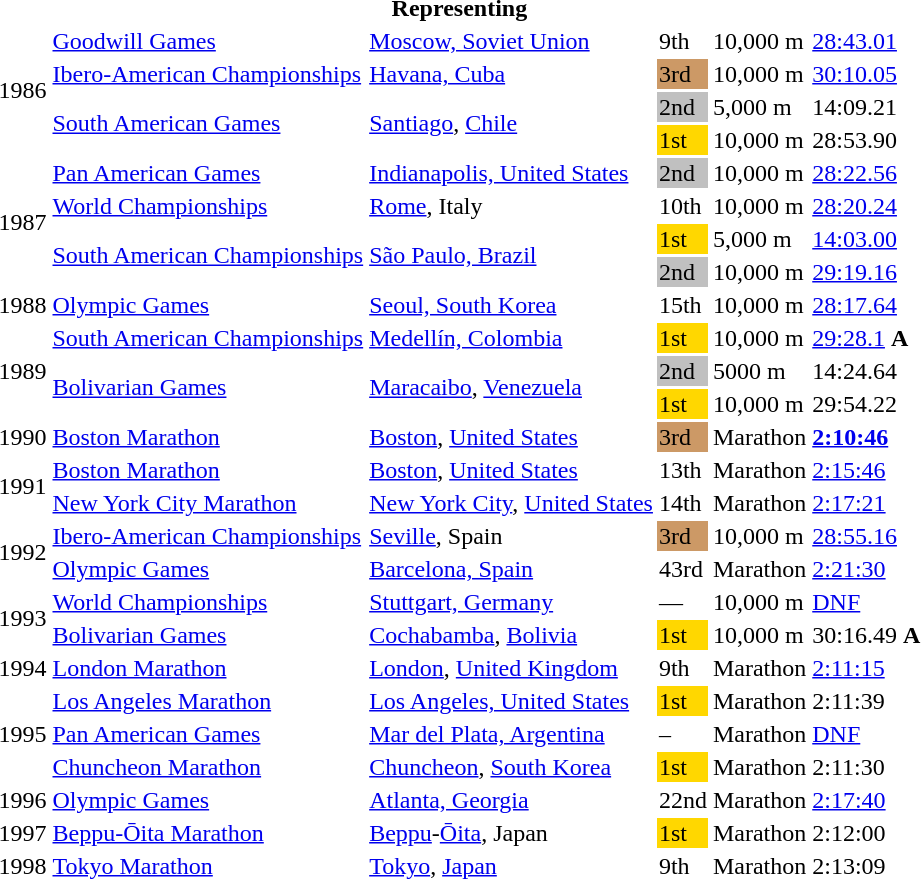<table>
<tr>
<th colspan="6">Representing </th>
</tr>
<tr>
<td rowspan=4>1986</td>
<td><a href='#'>Goodwill Games</a></td>
<td><a href='#'>Moscow, Soviet Union</a></td>
<td>9th</td>
<td>10,000 m</td>
<td><a href='#'>28:43.01</a></td>
</tr>
<tr>
<td><a href='#'>Ibero-American Championships</a></td>
<td><a href='#'>Havana, Cuba</a></td>
<td bgcolor="cc9966">3rd</td>
<td>10,000 m</td>
<td><a href='#'>30:10.05</a></td>
</tr>
<tr>
<td rowspan = "2"><a href='#'>South American Games</a></td>
<td rowspan = "2"><a href='#'>Santiago</a>, <a href='#'>Chile</a></td>
<td bgcolor=silver>2nd</td>
<td>5,000 m</td>
<td>14:09.21</td>
</tr>
<tr>
<td bgcolor=gold>1st</td>
<td>10,000 m</td>
<td>28:53.90</td>
</tr>
<tr>
<td rowspan=4>1987</td>
<td><a href='#'>Pan American Games</a></td>
<td><a href='#'>Indianapolis, United States</a></td>
<td bgcolor="silver">2nd</td>
<td>10,000 m</td>
<td><a href='#'>28:22.56</a></td>
</tr>
<tr>
<td><a href='#'>World Championships</a></td>
<td><a href='#'>Rome</a>, Italy</td>
<td>10th</td>
<td>10,000 m</td>
<td><a href='#'>28:20.24</a></td>
</tr>
<tr>
<td rowspan = "2"><a href='#'>South American Championships</a></td>
<td rowspan = "2"><a href='#'>São Paulo, Brazil</a></td>
<td bgcolor="gold">1st</td>
<td>5,000 m</td>
<td><a href='#'>14:03.00</a></td>
</tr>
<tr>
<td bgcolor="silver">2nd</td>
<td>10,000 m</td>
<td><a href='#'>29:19.16</a></td>
</tr>
<tr>
<td>1988</td>
<td><a href='#'>Olympic Games</a></td>
<td><a href='#'>Seoul, South Korea</a></td>
<td>15th</td>
<td>10,000 m</td>
<td><a href='#'>28:17.64</a></td>
</tr>
<tr>
<td rowspan = "3">1989</td>
<td><a href='#'>South American Championships</a></td>
<td><a href='#'>Medellín, Colombia</a></td>
<td bgcolor="gold">1st</td>
<td>10,000 m</td>
<td><a href='#'>29:28.1</a> <strong>A</strong></td>
</tr>
<tr>
<td rowspan = "2"><a href='#'>Bolivarian Games</a></td>
<td rowspan = "2"><a href='#'>Maracaibo</a>, <a href='#'>Venezuela</a></td>
<td bgcolor=silver>2nd</td>
<td>5000 m</td>
<td>14:24.64</td>
</tr>
<tr>
<td bgcolor=gold>1st</td>
<td>10,000 m</td>
<td>29:54.22</td>
</tr>
<tr>
<td>1990</td>
<td><a href='#'>Boston Marathon</a></td>
<td><a href='#'>Boston</a>, <a href='#'>United States</a></td>
<td bgcolor="cc9966">3rd</td>
<td>Marathon</td>
<td><strong><a href='#'>2:10:46</a></strong></td>
</tr>
<tr>
<td rowspan=2>1991</td>
<td><a href='#'>Boston Marathon</a></td>
<td><a href='#'>Boston</a>, <a href='#'>United States</a></td>
<td>13th</td>
<td>Marathon</td>
<td><a href='#'>2:15:46</a></td>
</tr>
<tr>
<td><a href='#'>New York City Marathon</a></td>
<td><a href='#'>New York City</a>, <a href='#'>United States</a></td>
<td>14th</td>
<td>Marathon</td>
<td><a href='#'>2:17:21</a></td>
</tr>
<tr>
<td rowspan=2>1992</td>
<td><a href='#'>Ibero-American Championships</a></td>
<td><a href='#'>Seville</a>, Spain</td>
<td bgcolor="cc9966">3rd</td>
<td>10,000 m</td>
<td><a href='#'>28:55.16</a></td>
</tr>
<tr>
<td><a href='#'>Olympic Games</a></td>
<td><a href='#'>Barcelona, Spain</a></td>
<td>43rd</td>
<td>Marathon</td>
<td><a href='#'>2:21:30</a></td>
</tr>
<tr>
<td rowspan = "2">1993</td>
<td><a href='#'>World Championships</a></td>
<td><a href='#'>Stuttgart, Germany</a></td>
<td>—</td>
<td>10,000 m</td>
<td><a href='#'>DNF</a></td>
</tr>
<tr>
<td><a href='#'>Bolivarian Games</a></td>
<td><a href='#'>Cochabamba</a>, <a href='#'>Bolivia</a></td>
<td bgcolor=gold>1st</td>
<td>10,000 m</td>
<td>30:16.49 <strong>A</strong></td>
</tr>
<tr>
<td>1994</td>
<td><a href='#'>London Marathon</a></td>
<td><a href='#'>London</a>, <a href='#'>United Kingdom</a></td>
<td>9th</td>
<td>Marathon</td>
<td><a href='#'>2:11:15</a></td>
</tr>
<tr>
<td rowspan=3>1995</td>
<td><a href='#'>Los Angeles Marathon</a></td>
<td><a href='#'>Los Angeles, United States</a></td>
<td bgcolor=gold>1st</td>
<td>Marathon</td>
<td>2:11:39</td>
</tr>
<tr>
<td><a href='#'>Pan American Games</a></td>
<td><a href='#'>Mar del Plata, Argentina</a></td>
<td>–</td>
<td>Marathon</td>
<td><a href='#'>DNF</a></td>
</tr>
<tr>
<td><a href='#'>Chuncheon Marathon</a></td>
<td><a href='#'>Chuncheon</a>, <a href='#'>South Korea</a></td>
<td bgcolor="gold">1st</td>
<td>Marathon</td>
<td>2:11:30</td>
</tr>
<tr>
<td>1996</td>
<td><a href='#'>Olympic Games</a></td>
<td><a href='#'>Atlanta, Georgia</a></td>
<td>22nd</td>
<td>Marathon</td>
<td><a href='#'>2:17:40</a></td>
</tr>
<tr>
<td>1997</td>
<td><a href='#'>Beppu-Ōita Marathon</a></td>
<td><a href='#'>Beppu</a>-<a href='#'>Ōita</a>, Japan</td>
<td bgcolor="gold">1st</td>
<td>Marathon</td>
<td>2:12:00</td>
</tr>
<tr>
<td>1998</td>
<td><a href='#'>Tokyo Marathon</a></td>
<td><a href='#'>Tokyo</a>, <a href='#'>Japan</a></td>
<td>9th</td>
<td>Marathon</td>
<td>2:13:09</td>
</tr>
</table>
